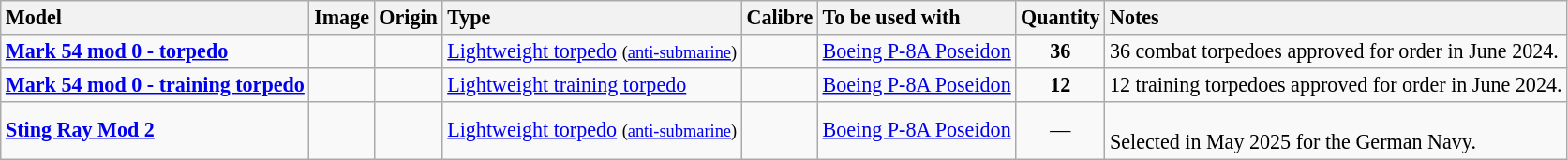<table class="wikitable" style="font-size: 92%;">
<tr>
<th style="text-align: left">Model</th>
<th style="text-align: left">Image</th>
<th style="text-align: left">Origin</th>
<th style="text-align: left">Type</th>
<th style="text-align: left">Calibre</th>
<th style="text-align: left">To be used with</th>
<th style="text-align: left">Quantity</th>
<th style="text-align: left">Notes</th>
</tr>
<tr>
<td><strong><a href='#'>Mark 54 mod 0 - torpedo</a></strong></td>
<td style="text-align: center"></td>
<td></td>
<td><a href='#'>Lightweight torpedo</a> <small>(<a href='#'>anti-submarine</a>)</small></td>
<td><small></small></td>
<td><a href='#'>Boeing P-8A Poseidon</a></td>
<td style="text-align: center"><strong>36</strong></td>
<td>36 combat torpedoes approved for order in June 2024.</td>
</tr>
<tr>
<td><strong><a href='#'>Mark 54 mod 0 - training torpedo</a></strong></td>
<td style="text-align: center"></td>
<td></td>
<td><a href='#'>Lightweight training torpedo</a></td>
<td><small></small></td>
<td><a href='#'>Boeing P-8A Poseidon</a></td>
<td style="text-align: center"><strong>12</strong></td>
<td>12 training torpedoes approved for order in June 2024.</td>
</tr>
<tr>
<td><strong><a href='#'>Sting Ray Mod 2</a></strong></td>
<td style="text-align: center"></td>
<td></td>
<td><a href='#'>Lightweight torpedo</a> <small>(<a href='#'>anti-submarine</a>)</small></td>
<td><small></small></td>
<td><a href='#'>Boeing P-8A Poseidon</a></td>
<td style="text-align: center">—</td>
<td><br>Selected in May 2025 for the German Navy.</td>
</tr>
</table>
